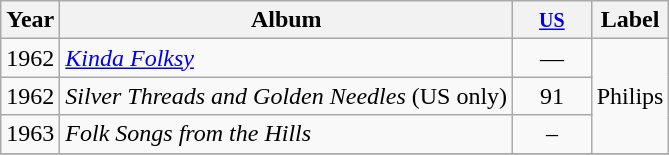<table class="wikitable">
<tr>
<th>Year</th>
<th>Album</th>
<th width="45"><small><a href='#'>US</a></small></th>
<th>Label</th>
</tr>
<tr>
<td>1962</td>
<td><em><a href='#'>Kinda Folksy</a></em></td>
<td align="center">—</td>
<td rowspan="3">Philips</td>
</tr>
<tr>
<td>1962</td>
<td><em>Silver Threads and Golden Needles</em> (US only)</td>
<td align="center">91</td>
</tr>
<tr>
<td>1963</td>
<td><em>Folk Songs from the Hills</em></td>
<td align="center">–</td>
</tr>
<tr>
</tr>
</table>
